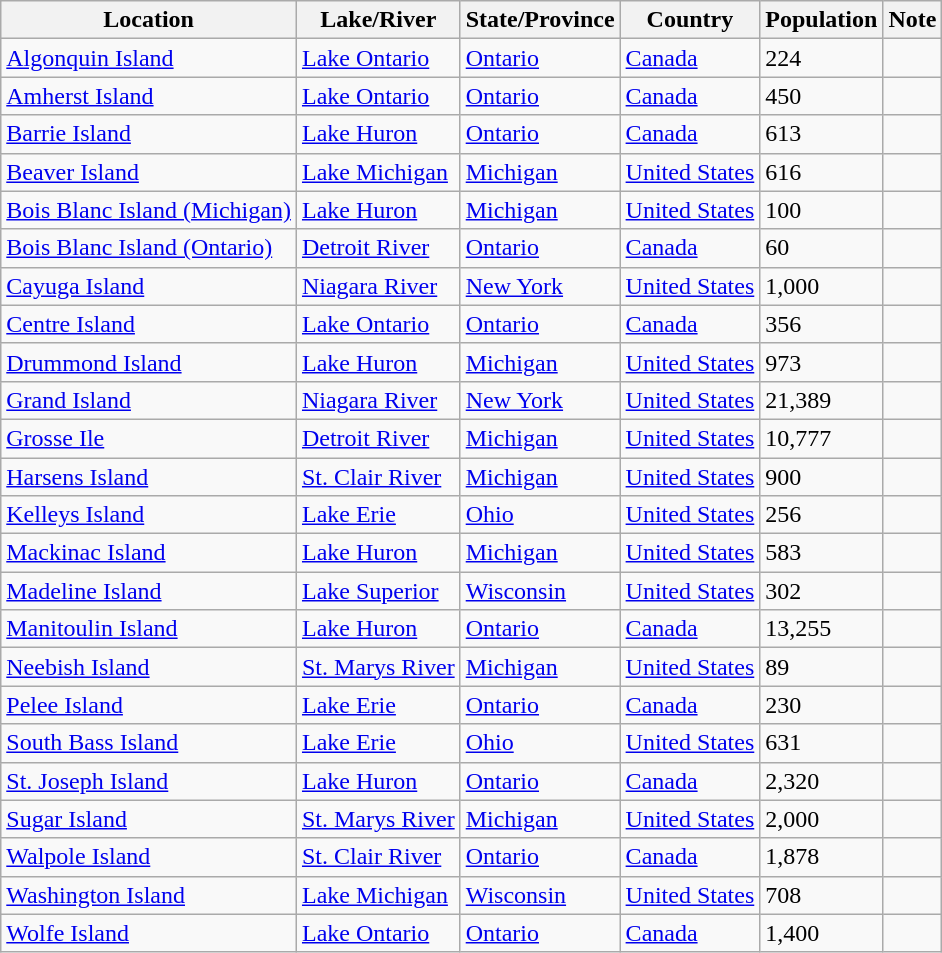<table class="wikitable sortable sticky-header static-row-numbers">
<tr>
<th>Location</th>
<th>Lake/River</th>
<th>State/Province</th>
<th>Country</th>
<th>Population</th>
<th>Note</th>
</tr>
<tr>
<td><a href='#'>Algonquin Island</a></td>
<td><a href='#'>Lake Ontario</a></td>
<td><a href='#'>Ontario</a></td>
<td><a href='#'>Canada</a></td>
<td>224</td>
<td></td>
</tr>
<tr>
<td><a href='#'>Amherst Island</a></td>
<td><a href='#'>Lake Ontario</a></td>
<td><a href='#'>Ontario</a></td>
<td><a href='#'>Canada</a></td>
<td>450</td>
<td></td>
</tr>
<tr>
<td><a href='#'>Barrie Island</a></td>
<td><a href='#'>Lake Huron</a></td>
<td><a href='#'>Ontario</a></td>
<td><a href='#'>Canada</a></td>
<td>613</td>
<td></td>
</tr>
<tr>
<td><a href='#'>Beaver Island</a></td>
<td><a href='#'>Lake Michigan</a></td>
<td><a href='#'>Michigan</a></td>
<td><a href='#'>United States</a></td>
<td>616</td>
<td></td>
</tr>
<tr>
<td><a href='#'>Bois Blanc Island (Michigan)</a></td>
<td><a href='#'>Lake Huron</a></td>
<td><a href='#'>Michigan</a></td>
<td><a href='#'>United States</a></td>
<td>100</td>
<td></td>
</tr>
<tr>
<td><a href='#'>Bois Blanc Island (Ontario)</a></td>
<td><a href='#'>Detroit River</a></td>
<td><a href='#'>Ontario</a></td>
<td><a href='#'>Canada</a></td>
<td>60</td>
<td></td>
</tr>
<tr>
<td><a href='#'>Cayuga Island</a></td>
<td><a href='#'>Niagara River</a></td>
<td><a href='#'>New York</a></td>
<td><a href='#'>United States</a></td>
<td>1,000</td>
<td></td>
</tr>
<tr>
<td><a href='#'>Centre Island</a></td>
<td><a href='#'>Lake Ontario</a></td>
<td><a href='#'>Ontario</a></td>
<td><a href='#'>Canada</a></td>
<td>356</td>
<td></td>
</tr>
<tr>
<td><a href='#'>Drummond Island</a></td>
<td><a href='#'>Lake Huron</a></td>
<td><a href='#'>Michigan</a></td>
<td><a href='#'>United States</a></td>
<td>973</td>
<td></td>
</tr>
<tr>
<td><a href='#'>Grand Island</a></td>
<td><a href='#'>Niagara River</a></td>
<td><a href='#'>New York</a></td>
<td><a href='#'>United States</a></td>
<td>21,389</td>
<td></td>
</tr>
<tr>
<td><a href='#'>Grosse Ile</a></td>
<td><a href='#'>Detroit River</a></td>
<td><a href='#'>Michigan</a></td>
<td><a href='#'>United States</a></td>
<td>10,777</td>
<td></td>
</tr>
<tr>
<td><a href='#'>Harsens Island</a></td>
<td><a href='#'>St. Clair River</a></td>
<td><a href='#'>Michigan</a></td>
<td><a href='#'>United States</a></td>
<td>900</td>
<td></td>
</tr>
<tr>
<td><a href='#'>Kelleys Island</a></td>
<td><a href='#'>Lake Erie</a></td>
<td><a href='#'>Ohio</a></td>
<td><a href='#'>United States</a></td>
<td>256</td>
<td></td>
</tr>
<tr>
<td><a href='#'>Mackinac Island</a></td>
<td><a href='#'>Lake Huron</a></td>
<td><a href='#'>Michigan</a></td>
<td><a href='#'>United States</a></td>
<td>583</td>
<td></td>
</tr>
<tr>
<td><a href='#'>Madeline Island</a></td>
<td><a href='#'>Lake Superior</a></td>
<td><a href='#'>Wisconsin</a></td>
<td><a href='#'>United States</a></td>
<td>302</td>
<td></td>
</tr>
<tr>
<td><a href='#'>Manitoulin Island</a></td>
<td><a href='#'>Lake Huron</a></td>
<td><a href='#'>Ontario</a></td>
<td><a href='#'>Canada</a></td>
<td>13,255</td>
<td></td>
</tr>
<tr>
<td><a href='#'>Neebish Island</a></td>
<td><a href='#'>St. Marys River</a></td>
<td><a href='#'>Michigan</a></td>
<td><a href='#'>United States</a></td>
<td>89</td>
<td></td>
</tr>
<tr>
<td><a href='#'>Pelee Island</a></td>
<td><a href='#'>Lake Erie</a></td>
<td><a href='#'>Ontario</a></td>
<td><a href='#'>Canada</a></td>
<td>230</td>
<td></td>
</tr>
<tr>
<td><a href='#'>South Bass Island</a></td>
<td><a href='#'>Lake Erie</a></td>
<td><a href='#'>Ohio</a></td>
<td><a href='#'>United States</a></td>
<td>631</td>
<td></td>
</tr>
<tr>
<td><a href='#'>St. Joseph Island</a></td>
<td><a href='#'>Lake Huron</a></td>
<td><a href='#'>Ontario</a></td>
<td><a href='#'>Canada</a></td>
<td>2,320</td>
<td></td>
</tr>
<tr>
<td><a href='#'>Sugar Island</a></td>
<td><a href='#'>St. Marys River</a></td>
<td><a href='#'>Michigan</a></td>
<td><a href='#'>United States</a></td>
<td>2,000</td>
<td></td>
</tr>
<tr>
<td><a href='#'>Walpole Island</a></td>
<td><a href='#'>St. Clair River</a></td>
<td><a href='#'>Ontario</a></td>
<td><a href='#'>Canada</a></td>
<td>1,878</td>
<td></td>
</tr>
<tr>
<td><a href='#'>Washington Island</a></td>
<td><a href='#'>Lake Michigan</a></td>
<td><a href='#'>Wisconsin</a></td>
<td><a href='#'>United States</a></td>
<td>708</td>
<td></td>
</tr>
<tr>
<td><a href='#'>Wolfe Island</a></td>
<td><a href='#'>Lake Ontario</a></td>
<td><a href='#'>Ontario</a></td>
<td><a href='#'>Canada</a></td>
<td>1,400</td>
<td></td>
</tr>
</table>
